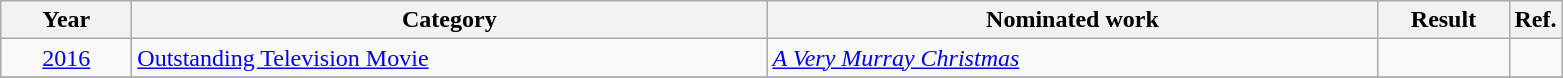<table class=wikitable>
<tr>
<th scope="col" style="width:5em;">Year</th>
<th scope="col" style="width:26em;">Category</th>
<th scope="col" style="width:25em;">Nominated work</th>
<th scope="col" style="width:5em;">Result</th>
<th>Ref.</th>
</tr>
<tr>
<td style="text-align:center;"><a href='#'>2016</a></td>
<td><a href='#'>Outstanding Television Movie</a></td>
<td><em><a href='#'>A Very Murray Christmas</a></em></td>
<td></td>
<td></td>
</tr>
<tr>
</tr>
</table>
